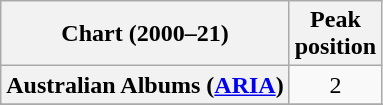<table class="wikitable sortable plainrowheaders" style="text-align:center">
<tr>
<th>Chart (2000–21)</th>
<th>Peak<br>position</th>
</tr>
<tr>
<th scope="row">Australian Albums (<a href='#'>ARIA</a>)</th>
<td style="text-align:center;">2</td>
</tr>
<tr>
</tr>
<tr>
</tr>
<tr>
</tr>
<tr>
</tr>
<tr>
</tr>
<tr>
</tr>
<tr>
</tr>
<tr>
</tr>
<tr>
</tr>
<tr>
</tr>
<tr>
</tr>
<tr>
</tr>
<tr>
</tr>
<tr>
</tr>
<tr>
</tr>
<tr>
</tr>
<tr>
</tr>
<tr>
</tr>
</table>
